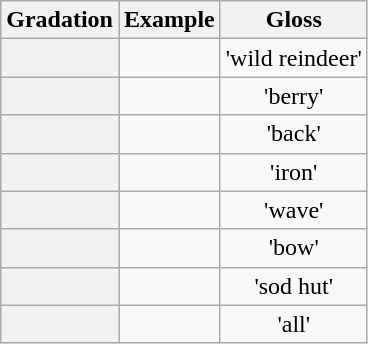<table class="wikitable" style="text-align:center">
<tr>
<th>Gradation</th>
<th>Example</th>
<th>Gloss</th>
</tr>
<tr>
<th></th>
<td></td>
<td>'wild reindeer'</td>
</tr>
<tr>
<th></th>
<td></td>
<td>'berry'</td>
</tr>
<tr>
<th></th>
<td></td>
<td>'back'</td>
</tr>
<tr>
<th></th>
<td></td>
<td>'iron'</td>
</tr>
<tr>
<th></th>
<td></td>
<td>'wave'</td>
</tr>
<tr>
<th></th>
<td></td>
<td>'bow'</td>
</tr>
<tr>
<th></th>
<td></td>
<td>'sod hut'</td>
</tr>
<tr>
<th></th>
<td></td>
<td>'all'</td>
</tr>
</table>
